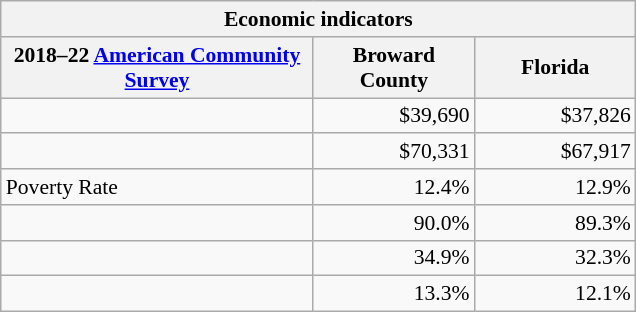<table class="wikitable" style="font-size: 90%; text-align: right">
<tr>
<th colspan="4">Economic indicators</th>
</tr>
<tr>
<th style="width: 14em;">2018–22 <a href='#'>American Community Survey</a></th>
<th style="width: 7em;">Broward County</th>
<th style="width: 7em;">Florida</th>
</tr>
<tr>
<td style="text-align:left"></td>
<td>$39,690</td>
<td>$37,826</td>
</tr>
<tr>
<td style="text-align:left"></td>
<td>$70,331</td>
<td>$67,917</td>
</tr>
<tr>
<td style="text-align:left">Poverty Rate</td>
<td>12.4%</td>
<td>12.9%</td>
</tr>
<tr>
<td style="text-align:left"></td>
<td>90.0%</td>
<td>89.3%</td>
</tr>
<tr>
<td style="text-align:left"></td>
<td>34.9%</td>
<td>32.3%</td>
</tr>
<tr>
<td style="text-align:left"></td>
<td>13.3%</td>
<td>12.1%</td>
</tr>
</table>
